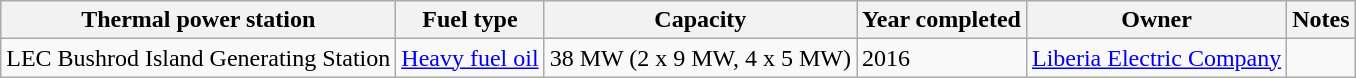<table class="wikitable">
<tr>
<th>Thermal power station</th>
<th>Fuel type</th>
<th>Capacity</th>
<th>Year completed</th>
<th>Owner</th>
<th>Notes</th>
</tr>
<tr>
<td>LEC Bushrod Island Generating Station</td>
<td><a href='#'>Heavy fuel oil</a></td>
<td>38 MW (2 x 9 MW, 4 x 5 MW)</td>
<td>2016</td>
<td><a href='#'>Liberia Electric Company</a></td>
<td></td>
</tr>
</table>
